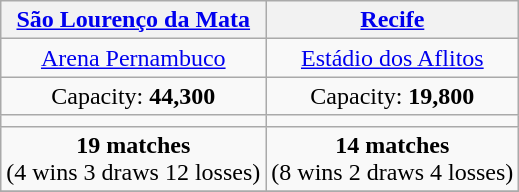<table class="wikitable" style="text-align:center">
<tr>
<th><a href='#'>São Lourenço da Mata</a></th>
<th><a href='#'>Recife</a></th>
</tr>
<tr>
<td><a href='#'>Arena Pernambuco</a></td>
<td><a href='#'>Estádio dos Aflitos</a></td>
</tr>
<tr>
<td>Capacity: <strong>44,300</strong></td>
<td>Capacity: <strong>19,800</strong></td>
</tr>
<tr>
<td></td>
<td></td>
</tr>
<tr>
<td><strong>19 matches</strong><br>(4 wins 3 draws 12 losses)</td>
<td><strong>14 matches</strong><br>(8 wins 2 draws 4 losses)</td>
</tr>
<tr>
</tr>
</table>
